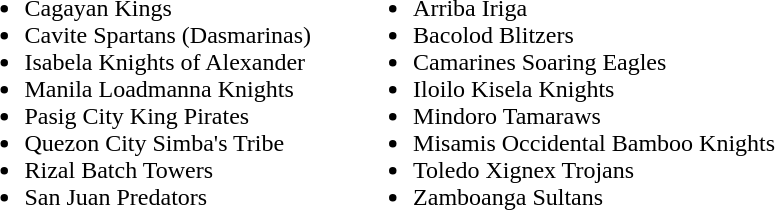<table>
<tr>
<td valign=top><br><ul><li>Cagayan Kings</li><li>Cavite Spartans (Dasmarinas)</li><li>Isabela Knights of Alexander</li><li>Manila Loadmanna Knights</li><li>Pasig City King Pirates</li><li>Quezon City Simba's Tribe</li><li>Rizal Batch Towers</li><li>San Juan Predators</li></ul></td>
<td width=20></td>
<td valign=top><br><ul><li>Arriba Iriga</li><li>Bacolod Blitzers</li><li>Camarines Soaring Eagles</li><li>Iloilo Kisela Knights</li><li>Mindoro Tamaraws</li><li>Misamis Occidental Bamboo Knights</li><li>Toledo Xignex Trojans</li><li>Zamboanga Sultans</li></ul></td>
</tr>
</table>
